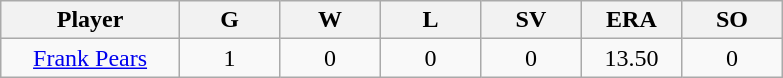<table class="wikitable sortable">
<tr>
<th bgcolor="#DDDDFF" width="16%">Player</th>
<th bgcolor="#DDDDFF" width="9%">G</th>
<th bgcolor="#DDDDFF" width="9%">W</th>
<th bgcolor="#DDDDFF" width="9%">L</th>
<th bgcolor="#DDDDFF" width="9%">SV</th>
<th bgcolor="#DDDDFF" width="9%">ERA</th>
<th bgcolor="#DDDDFF" width="9%">SO</th>
</tr>
<tr align="center">
<td><a href='#'>Frank Pears</a></td>
<td>1</td>
<td>0</td>
<td>0</td>
<td>0</td>
<td>13.50</td>
<td>0</td>
</tr>
</table>
